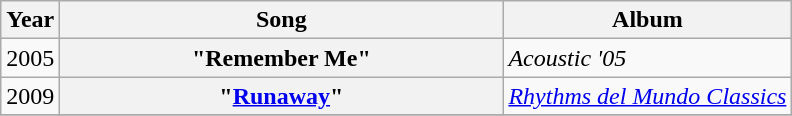<table class="wikitable plainrowheaders">
<tr>
<th>Year</th>
<th style="width:18em;">Song</th>
<th>Album</th>
</tr>
<tr>
<td>2005</td>
<th scope="row">"Remember Me"</th>
<td><em>Acoustic '05</em></td>
</tr>
<tr>
<td>2009</td>
<th scope="row">"<a href='#'>Runaway</a>"</th>
<td><em><a href='#'>Rhythms del Mundo Classics</a></em></td>
</tr>
<tr>
</tr>
</table>
